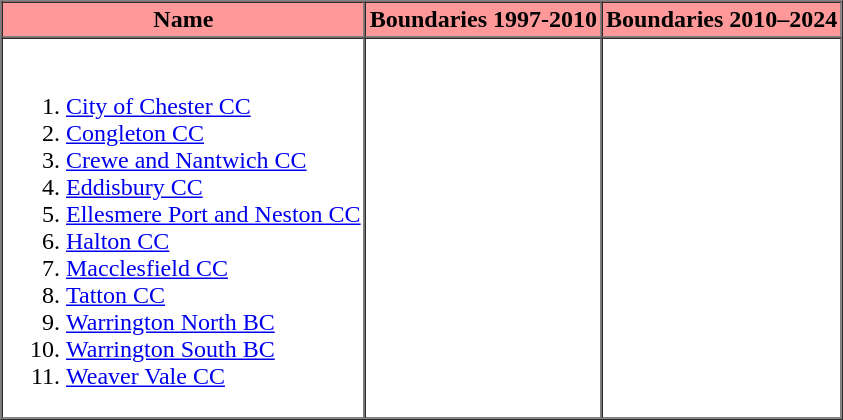<table border=1 cellpadding="2" cellspacing="0">
<tr>
<th bgcolor="#ff9999">Name</th>
<th bgcolor="#ff9999">Boundaries 1997-2010</th>
<th bgcolor="#ff9999">Boundaries 2010–2024</th>
</tr>
<tr>
<td><br><ol><li><a href='#'>City of Chester CC</a></li><li><a href='#'>Congleton CC</a></li><li><a href='#'>Crewe and Nantwich CC</a></li><li><a href='#'>Eddisbury CC</a></li><li><a href='#'>Ellesmere Port and Neston CC</a></li><li><a href='#'>Halton CC</a></li><li><a href='#'>Macclesfield CC</a></li><li><a href='#'>Tatton CC</a></li><li><a href='#'>Warrington North BC</a></li><li><a href='#'>Warrington South BC</a></li><li><a href='#'>Weaver Vale CC</a></li></ol></td>
<td></td>
<td></td>
</tr>
<tr>
</tr>
</table>
